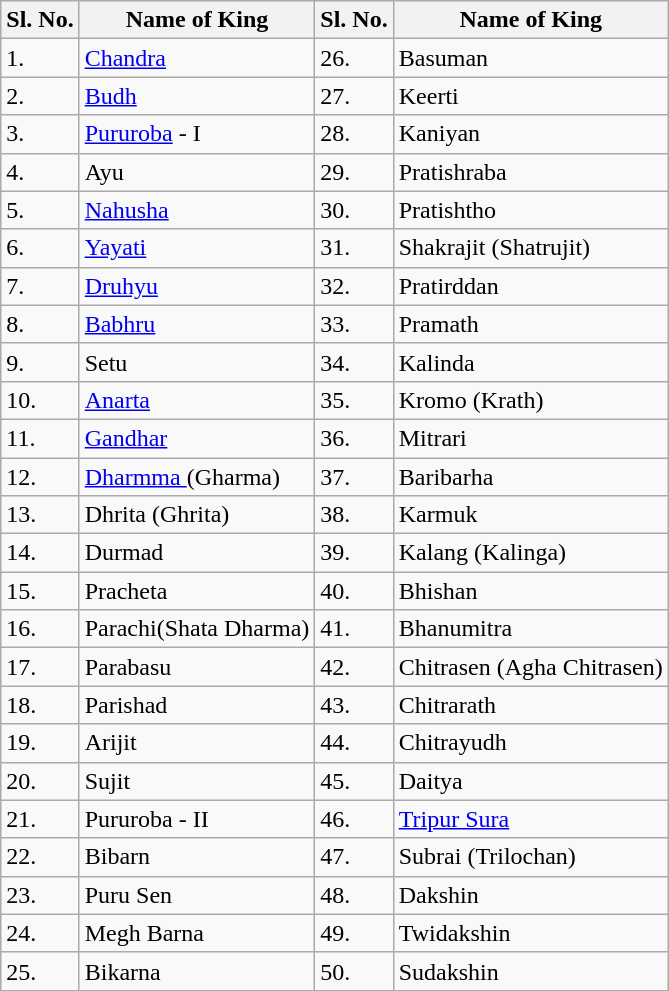<table class = "wikitable">
<tr>
<th>Sl. No.</th>
<th>Name of King</th>
<th>Sl. No.</th>
<th>Name of King</th>
</tr>
<tr>
<td>1.</td>
<td><a href='#'>Chandra</a></td>
<td>26.</td>
<td>Basuman</td>
</tr>
<tr>
<td>2.</td>
<td><a href='#'>Budh</a></td>
<td>27.</td>
<td>Keerti</td>
</tr>
<tr>
<td>3.</td>
<td><a href='#'>Pururoba</a> - I</td>
<td>28.</td>
<td>Kaniyan</td>
</tr>
<tr>
<td>4.</td>
<td>Ayu</td>
<td>29.</td>
<td>Pratishraba</td>
</tr>
<tr>
<td>5.</td>
<td><a href='#'>Nahusha</a></td>
<td>30.</td>
<td>Pratishtho</td>
</tr>
<tr>
<td>6.</td>
<td><a href='#'>Yayati</a></td>
<td>31.</td>
<td>Shakrajit (Shatrujit)</td>
</tr>
<tr>
<td>7.</td>
<td><a href='#'>Druhyu</a></td>
<td>32.</td>
<td>Pratirddan</td>
</tr>
<tr>
<td>8.</td>
<td><a href='#'>Babhru</a></td>
<td>33.</td>
<td>Pramath</td>
</tr>
<tr>
<td>9.</td>
<td>Setu</td>
<td>34.</td>
<td>Kalinda</td>
</tr>
<tr>
<td>10.</td>
<td><a href='#'>Anarta</a></td>
<td>35.</td>
<td>Kromo (Krath)</td>
</tr>
<tr>
<td>11.</td>
<td><a href='#'>Gandhar</a></td>
<td>36.</td>
<td>Mitrari</td>
</tr>
<tr>
<td>12.</td>
<td><a href='#'>Dharmma </a>(Gharma)</td>
<td>37.</td>
<td>Baribarha</td>
</tr>
<tr>
<td>13.</td>
<td>Dhrita (Ghrita)</td>
<td>38.</td>
<td>Karmuk</td>
</tr>
<tr>
<td>14.</td>
<td>Durmad</td>
<td>39.</td>
<td>Kalang (Kalinga)</td>
</tr>
<tr>
<td>15.</td>
<td>Pracheta</td>
<td>40.</td>
<td>Bhishan</td>
</tr>
<tr>
<td>16.</td>
<td>Parachi(Shata Dharma)</td>
<td>41.</td>
<td>Bhanumitra</td>
</tr>
<tr>
<td>17.</td>
<td>Parabasu</td>
<td>42.</td>
<td>Chitrasen (Agha Chitrasen)</td>
</tr>
<tr>
<td>18.</td>
<td>Parishad</td>
<td>43.</td>
<td>Chitrarath</td>
</tr>
<tr>
<td>19.</td>
<td>Arijit</td>
<td>44.</td>
<td>Chitrayudh</td>
</tr>
<tr>
<td>20.</td>
<td>Sujit</td>
<td>45.</td>
<td>Daitya</td>
</tr>
<tr>
<td>21.</td>
<td>Pururoba - II</td>
<td>46.</td>
<td><a href='#'>Tripur Sura</a></td>
</tr>
<tr>
<td>22.</td>
<td>Bibarn</td>
<td>47.</td>
<td>Subrai (Trilochan)</td>
</tr>
<tr>
<td>23.</td>
<td>Puru Sen</td>
<td>48.</td>
<td>Dakshin</td>
</tr>
<tr>
<td>24.</td>
<td>Megh Barna</td>
<td>49.</td>
<td>Twidakshin</td>
</tr>
<tr>
<td>25.</td>
<td>Bikarna</td>
<td>50.</td>
<td>Sudakshin</td>
</tr>
</table>
